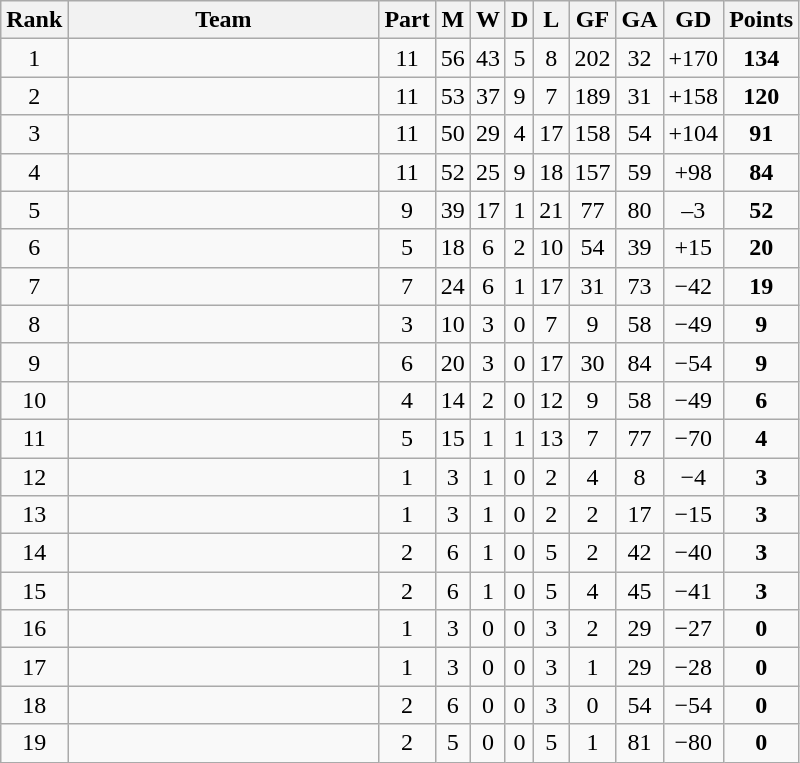<table class="wikitable sortable" style="text-align:center">
<tr>
<th>Rank</th>
<th width=200>Team</th>
<th>Part</th>
<th>M</th>
<th>W</th>
<th>D</th>
<th>L</th>
<th>GF</th>
<th>GA</th>
<th>GD</th>
<th>Points</th>
</tr>
<tr>
<td>1</td>
<td align=left></td>
<td>11</td>
<td>56</td>
<td>43</td>
<td>5</td>
<td>8</td>
<td>202</td>
<td>32</td>
<td>+170</td>
<td><strong>134</strong></td>
</tr>
<tr>
<td>2</td>
<td align=left></td>
<td>11</td>
<td>53</td>
<td>37</td>
<td>9</td>
<td>7</td>
<td>189</td>
<td>31</td>
<td>+158</td>
<td><strong>120</strong></td>
</tr>
<tr>
<td>3</td>
<td align=left></td>
<td>11</td>
<td>50</td>
<td>29</td>
<td>4</td>
<td>17</td>
<td>158</td>
<td>54</td>
<td>+104</td>
<td><strong>91</strong></td>
</tr>
<tr>
<td>4</td>
<td align=left></td>
<td>11</td>
<td>52</td>
<td>25</td>
<td>9</td>
<td>18</td>
<td>157</td>
<td>59</td>
<td>+98</td>
<td><strong>84</strong></td>
</tr>
<tr>
<td>5</td>
<td align=left></td>
<td>9</td>
<td>39</td>
<td>17</td>
<td>1</td>
<td>21</td>
<td>77</td>
<td>80</td>
<td>–3</td>
<td><strong>52</strong></td>
</tr>
<tr>
<td>6</td>
<td align=left></td>
<td>5</td>
<td>18</td>
<td>6</td>
<td>2</td>
<td>10</td>
<td>54</td>
<td>39</td>
<td>+15</td>
<td><strong>20</strong></td>
</tr>
<tr>
<td>7</td>
<td align=left></td>
<td>7</td>
<td>24</td>
<td>6</td>
<td>1</td>
<td>17</td>
<td>31</td>
<td>73</td>
<td>−42</td>
<td><strong>19</strong></td>
</tr>
<tr>
<td>8</td>
<td align=left></td>
<td>3</td>
<td>10</td>
<td>3</td>
<td>0</td>
<td>7</td>
<td>9</td>
<td>58</td>
<td>−49</td>
<td><strong>9</strong></td>
</tr>
<tr>
<td>9</td>
<td align=left></td>
<td>6</td>
<td>20</td>
<td>3</td>
<td>0</td>
<td>17</td>
<td>30</td>
<td>84</td>
<td>−54</td>
<td><strong>9</strong></td>
</tr>
<tr>
<td>10</td>
<td align=left></td>
<td>4</td>
<td>14</td>
<td>2</td>
<td>0</td>
<td>12</td>
<td>9</td>
<td>58</td>
<td>−49</td>
<td><strong>6</strong></td>
</tr>
<tr>
<td>11</td>
<td align=left></td>
<td>5</td>
<td>15</td>
<td>1</td>
<td>1</td>
<td>13</td>
<td>7</td>
<td>77</td>
<td>−70</td>
<td><strong>4</strong></td>
</tr>
<tr>
<td>12</td>
<td align=left></td>
<td>1</td>
<td>3</td>
<td>1</td>
<td>0</td>
<td>2</td>
<td>4</td>
<td>8</td>
<td>−4</td>
<td><strong>3</strong></td>
</tr>
<tr>
<td>13</td>
<td align=left></td>
<td>1</td>
<td>3</td>
<td>1</td>
<td>0</td>
<td>2</td>
<td>2</td>
<td>17</td>
<td>−15</td>
<td><strong>3</strong></td>
</tr>
<tr>
<td>14</td>
<td align=left></td>
<td>2</td>
<td>6</td>
<td>1</td>
<td>0</td>
<td>5</td>
<td>2</td>
<td>42</td>
<td>−40</td>
<td><strong>3</strong></td>
</tr>
<tr>
<td>15</td>
<td align=left></td>
<td>2</td>
<td>6</td>
<td>1</td>
<td>0</td>
<td>5</td>
<td>4</td>
<td>45</td>
<td>−41</td>
<td><strong>3</strong></td>
</tr>
<tr>
<td>16</td>
<td align=left></td>
<td>1</td>
<td>3</td>
<td>0</td>
<td>0</td>
<td>3</td>
<td>2</td>
<td>29</td>
<td>−27</td>
<td><strong>0</strong></td>
</tr>
<tr>
<td>17</td>
<td align=left></td>
<td>1</td>
<td>3</td>
<td>0</td>
<td>0</td>
<td>3</td>
<td>1</td>
<td>29</td>
<td>−28</td>
<td><strong>0</strong></td>
</tr>
<tr>
<td>18</td>
<td align=left></td>
<td>2</td>
<td>6</td>
<td>0</td>
<td>0</td>
<td>3</td>
<td>0</td>
<td>54</td>
<td>−54</td>
<td><strong>0</strong></td>
</tr>
<tr>
<td>19</td>
<td align=left></td>
<td>2</td>
<td>5</td>
<td>0</td>
<td>0</td>
<td>5</td>
<td>1</td>
<td>81</td>
<td>−80</td>
<td><strong>0</strong></td>
</tr>
</table>
